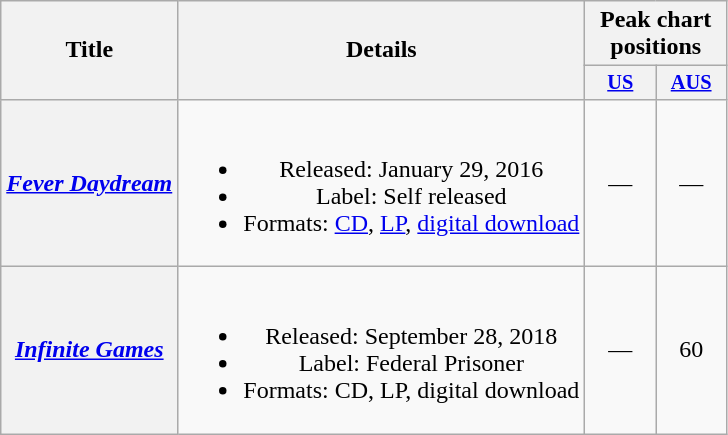<table class="wikitable plainrowheaders" style="text-align:center">
<tr>
<th scope="col" rowspan="2">Title</th>
<th scope="col" rowspan="2">Details</th>
<th colspan="2">Peak chart positions</th>
</tr>
<tr>
<th scope="col" style="width:3em;font-size:85%;"><a href='#'>US</a><br></th>
<th scope="col" style="width:3em;font-size:85%;"><a href='#'>AUS</a><br></th>
</tr>
<tr>
<th scope="row"><em><a href='#'>Fever Daydream</a></em></th>
<td><br><ul><li>Released: January 29, 2016</li><li>Label: Self released</li><li>Formats: <a href='#'>CD</a>, <a href='#'>LP</a>, <a href='#'>digital download</a></li></ul></td>
<td>—</td>
<td>—</td>
</tr>
<tr>
<th scope="row"><em><a href='#'>Infinite Games</a></em></th>
<td><br><ul><li>Released: September 28, 2018</li><li>Label: Federal Prisoner</li><li>Formats: CD, LP, digital download</li></ul></td>
<td>—</td>
<td>60</td>
</tr>
</table>
